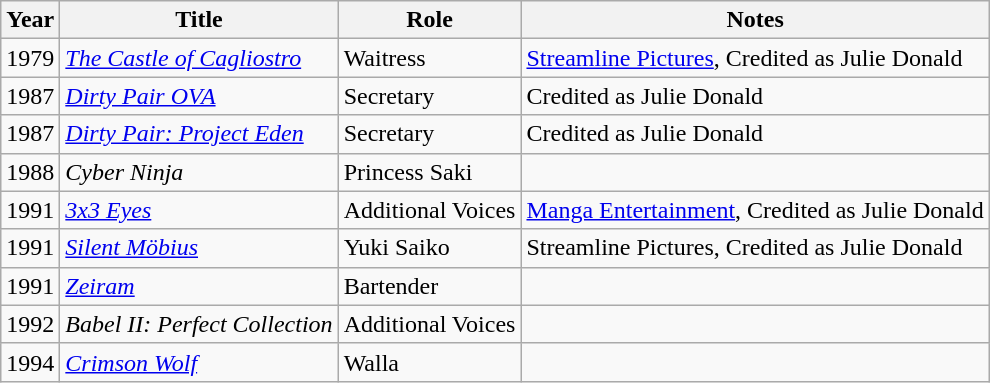<table class="wikitable">
<tr>
<th>Year</th>
<th>Title</th>
<th>Role</th>
<th>Notes</th>
</tr>
<tr>
<td>1979</td>
<td><em><a href='#'>The Castle of Cagliostro</a></em></td>
<td>Waitress</td>
<td><a href='#'>Streamline Pictures</a>, Credited as Julie Donald</td>
</tr>
<tr>
<td>1987</td>
<td><em><a href='#'>Dirty Pair OVA</a></em></td>
<td>Secretary</td>
<td>Credited as Julie Donald</td>
</tr>
<tr>
<td>1987</td>
<td><em><a href='#'>Dirty Pair: Project Eden</a></em></td>
<td>Secretary</td>
<td>Credited as Julie Donald</td>
</tr>
<tr>
<td>1988</td>
<td><em>Cyber Ninja</em></td>
<td>Princess Saki</td>
<td></td>
</tr>
<tr>
<td>1991</td>
<td><em><a href='#'>3x3 Eyes</a></em></td>
<td>Additional Voices</td>
<td><a href='#'>Manga Entertainment</a>, Credited as Julie Donald</td>
</tr>
<tr>
<td>1991</td>
<td><em><a href='#'>Silent Möbius</a></em></td>
<td>Yuki Saiko</td>
<td>Streamline Pictures, Credited as Julie Donald</td>
</tr>
<tr>
<td>1991</td>
<td><em><a href='#'>Zeiram</a></em></td>
<td>Bartender</td>
<td></td>
</tr>
<tr>
<td>1992</td>
<td><em>Babel II: Perfect Collection</em></td>
<td>Additional Voices</td>
<td></td>
</tr>
<tr>
<td>1994</td>
<td><em><a href='#'>Crimson Wolf</a></em></td>
<td>Walla</td>
<td></td>
</tr>
</table>
